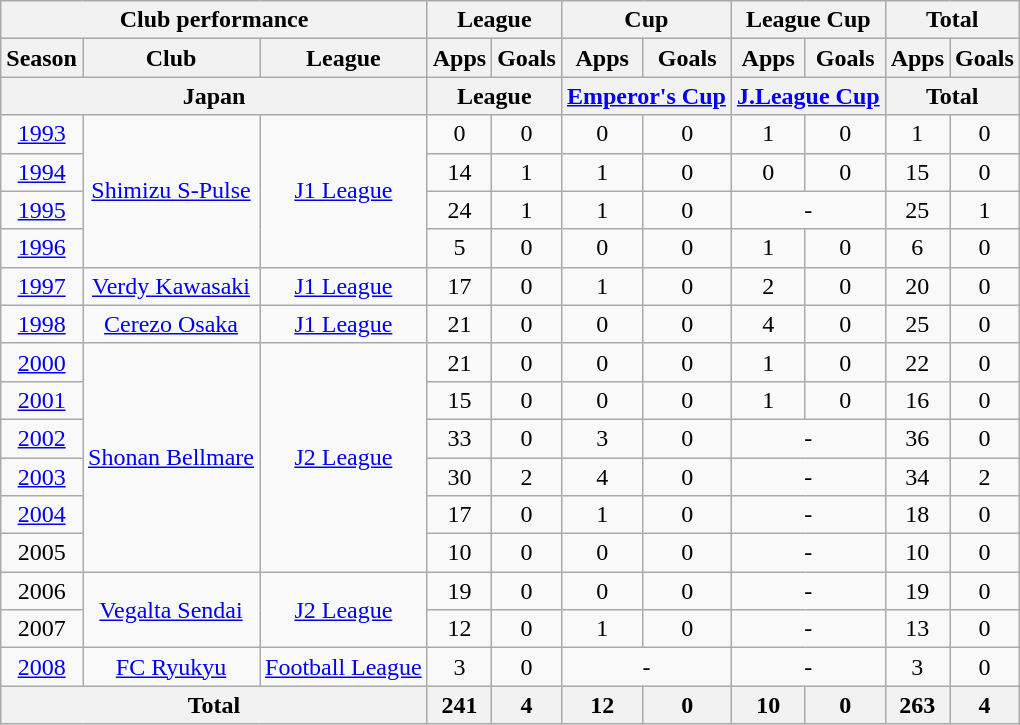<table class="wikitable" style="text-align:center;">
<tr>
<th colspan=3>Club performance</th>
<th colspan=2>League</th>
<th colspan=2>Cup</th>
<th colspan=2>League Cup</th>
<th colspan=2>Total</th>
</tr>
<tr>
<th>Season</th>
<th>Club</th>
<th>League</th>
<th>Apps</th>
<th>Goals</th>
<th>Apps</th>
<th>Goals</th>
<th>Apps</th>
<th>Goals</th>
<th>Apps</th>
<th>Goals</th>
</tr>
<tr>
<th colspan=3>Japan</th>
<th colspan=2>League</th>
<th colspan=2><a href='#'>Emperor's Cup</a></th>
<th colspan=2><a href='#'>J.League Cup</a></th>
<th colspan=2>Total</th>
</tr>
<tr>
<td><a href='#'>1993</a></td>
<td rowspan="4"><a href='#'>Shimizu S-Pulse</a></td>
<td rowspan="4"><a href='#'>J1 League</a></td>
<td>0</td>
<td>0</td>
<td>0</td>
<td>0</td>
<td>1</td>
<td>0</td>
<td>1</td>
<td>0</td>
</tr>
<tr>
<td><a href='#'>1994</a></td>
<td>14</td>
<td>1</td>
<td>1</td>
<td>0</td>
<td>0</td>
<td>0</td>
<td>15</td>
<td>0</td>
</tr>
<tr>
<td><a href='#'>1995</a></td>
<td>24</td>
<td>1</td>
<td>1</td>
<td>0</td>
<td colspan="2">-</td>
<td>25</td>
<td>1</td>
</tr>
<tr>
<td><a href='#'>1996</a></td>
<td>5</td>
<td>0</td>
<td>0</td>
<td>0</td>
<td>1</td>
<td>0</td>
<td>6</td>
<td>0</td>
</tr>
<tr>
<td><a href='#'>1997</a></td>
<td><a href='#'>Verdy Kawasaki</a></td>
<td><a href='#'>J1 League</a></td>
<td>17</td>
<td>0</td>
<td>1</td>
<td>0</td>
<td>2</td>
<td>0</td>
<td>20</td>
<td>0</td>
</tr>
<tr>
<td><a href='#'>1998</a></td>
<td><a href='#'>Cerezo Osaka</a></td>
<td><a href='#'>J1 League</a></td>
<td>21</td>
<td>0</td>
<td>0</td>
<td>0</td>
<td>4</td>
<td>0</td>
<td>25</td>
<td>0</td>
</tr>
<tr>
<td><a href='#'>2000</a></td>
<td rowspan="6"><a href='#'>Shonan Bellmare</a></td>
<td rowspan="6"><a href='#'>J2 League</a></td>
<td>21</td>
<td>0</td>
<td>0</td>
<td>0</td>
<td>1</td>
<td>0</td>
<td>22</td>
<td>0</td>
</tr>
<tr>
<td><a href='#'>2001</a></td>
<td>15</td>
<td>0</td>
<td>0</td>
<td>0</td>
<td>1</td>
<td>0</td>
<td>16</td>
<td>0</td>
</tr>
<tr>
<td><a href='#'>2002</a></td>
<td>33</td>
<td>0</td>
<td>3</td>
<td>0</td>
<td colspan="2">-</td>
<td>36</td>
<td>0</td>
</tr>
<tr>
<td><a href='#'>2003</a></td>
<td>30</td>
<td>2</td>
<td>4</td>
<td>0</td>
<td colspan="2">-</td>
<td>34</td>
<td>2</td>
</tr>
<tr>
<td><a href='#'>2004</a></td>
<td>17</td>
<td>0</td>
<td>1</td>
<td>0</td>
<td colspan="2">-</td>
<td>18</td>
<td>0</td>
</tr>
<tr>
<td>2005</td>
<td>10</td>
<td>0</td>
<td>0</td>
<td>0</td>
<td colspan="2">-</td>
<td>10</td>
<td>0</td>
</tr>
<tr>
<td>2006</td>
<td rowspan="2"><a href='#'>Vegalta Sendai</a></td>
<td rowspan="2"><a href='#'>J2 League</a></td>
<td>19</td>
<td>0</td>
<td>0</td>
<td>0</td>
<td colspan="2">-</td>
<td>19</td>
<td>0</td>
</tr>
<tr>
<td>2007</td>
<td>12</td>
<td>0</td>
<td>1</td>
<td>0</td>
<td colspan="2">-</td>
<td>13</td>
<td>0</td>
</tr>
<tr>
<td><a href='#'>2008</a></td>
<td><a href='#'>FC Ryukyu</a></td>
<td><a href='#'>Football League</a></td>
<td>3</td>
<td>0</td>
<td colspan="2">-</td>
<td colspan="2">-</td>
<td>3</td>
<td>0</td>
</tr>
<tr>
<th colspan=3>Total</th>
<th>241</th>
<th>4</th>
<th>12</th>
<th>0</th>
<th>10</th>
<th>0</th>
<th>263</th>
<th>4</th>
</tr>
</table>
